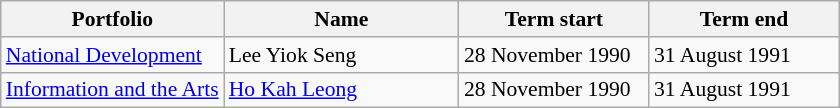<table class="wikitable unsortable" style="font-size: 90%;">
<tr>
<th scope="col">Portfolio</th>
<th scope="col" width="150px">Name</th>
<th scope="col" width="120px">Term start</th>
<th scope="col" width="120px">Term end</th>
</tr>
<tr>
<td><a href='#'>National Development</a></td>
<td>Lee Yiok Seng</td>
<td>28 November 1990</td>
<td>31 August 1991</td>
</tr>
<tr>
<td><a href='#'>Information and the Arts</a></td>
<td><a href='#'>Ho Kah Leong</a></td>
<td>28 November 1990</td>
<td>31 August 1991</td>
</tr>
</table>
